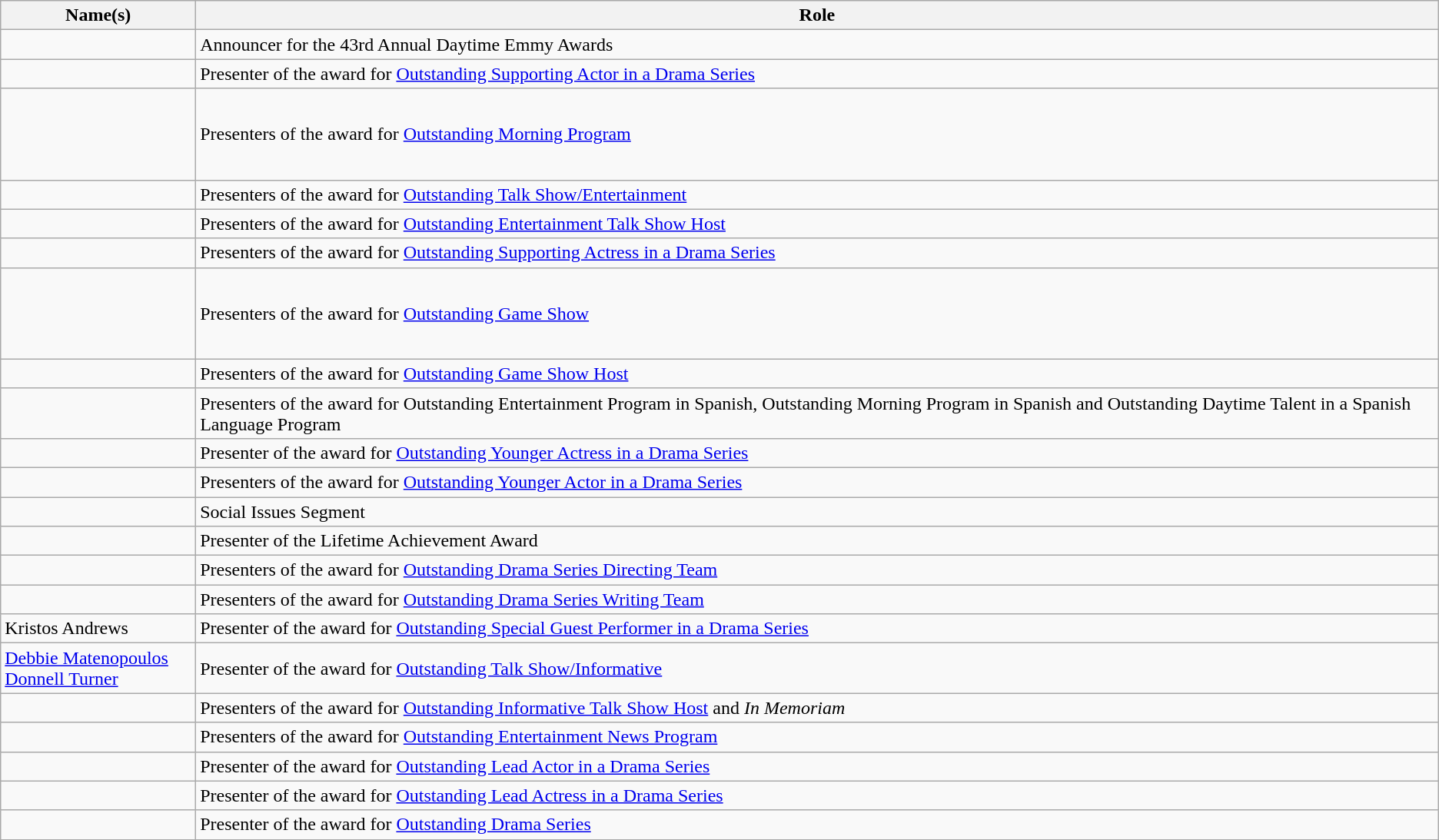<table class="wikitable sortable">
<tr>
<th scope="col" style="width:3%;">Name(s)</th>
<th scope="col" style="width:30%;">Role</th>
</tr>
<tr>
<td></td>
<td>Announcer for the 43rd Annual Daytime Emmy Awards</td>
</tr>
<tr>
<td></td>
<td>Presenter of the award for <a href='#'>Outstanding Supporting Actor in a Drama Series</a></td>
</tr>
<tr>
<td> <br>   <br>   <br>   <br> </td>
<td>Presenters of the award for <a href='#'>Outstanding Morning Program</a></td>
</tr>
<tr>
<td> <br> </td>
<td>Presenters of the award for <a href='#'>Outstanding Talk Show/Entertainment</a></td>
</tr>
<tr>
<td> <br> </td>
<td>Presenters of the award for <a href='#'>Outstanding Entertainment Talk Show Host</a></td>
</tr>
<tr>
<td> <br> </td>
<td>Presenters of the award for <a href='#'>Outstanding Supporting Actress in a Drama Series</a></td>
</tr>
<tr>
<td> <br>   <br>   <br>   <br> </td>
<td>Presenters of the award for <a href='#'>Outstanding Game Show</a></td>
</tr>
<tr>
<td>  <br> </td>
<td>Presenters of the award for <a href='#'>Outstanding Game Show Host</a></td>
</tr>
<tr>
<td> <br> </td>
<td>Presenters of the award for Outstanding Entertainment Program in Spanish, Outstanding Morning Program in Spanish and Outstanding Daytime Talent in a Spanish Language Program</td>
</tr>
<tr>
<td></td>
<td>Presenter of the award for <a href='#'>Outstanding Younger Actress in a Drama Series</a></td>
</tr>
<tr>
<td> <br> </td>
<td>Presenters of the award for <a href='#'>Outstanding Younger Actor in a Drama Series</a></td>
</tr>
<tr>
<td></td>
<td>Social Issues Segment</td>
</tr>
<tr>
<td></td>
<td>Presenter of the Lifetime Achievement Award</td>
</tr>
<tr>
<td> <br> </td>
<td>Presenters of the award for <a href='#'>Outstanding Drama Series Directing Team</a></td>
</tr>
<tr>
<td> <br> </td>
<td>Presenters of the award for  <a href='#'>Outstanding Drama Series Writing Team</a></td>
</tr>
<tr>
<td>Kristos Andrews <br> </td>
<td>Presenter of the award for <a href='#'>Outstanding Special Guest Performer in a Drama Series</a></td>
</tr>
<tr>
<td><a href='#'>Debbie Matenopoulos</a> <br>  <a href='#'>Donnell Turner</a></td>
<td>Presenter of the award for <a href='#'>Outstanding Talk Show/Informative</a></td>
</tr>
<tr>
<td> <br> </td>
<td>Presenters of the award for <a href='#'>Outstanding Informative Talk Show Host</a> and <em>In Memoriam</em></td>
</tr>
<tr>
<td>  <br> </td>
<td>Presenters of the award for <a href='#'>Outstanding Entertainment News Program</a></td>
</tr>
<tr>
<td></td>
<td>Presenter of the award for <a href='#'>Outstanding Lead Actor in a Drama Series</a></td>
</tr>
<tr>
<td></td>
<td>Presenter of the award for <a href='#'>Outstanding Lead Actress in a Drama Series</a></td>
</tr>
<tr>
<td></td>
<td>Presenter of the award for <a href='#'>Outstanding Drama Series</a></td>
</tr>
</table>
